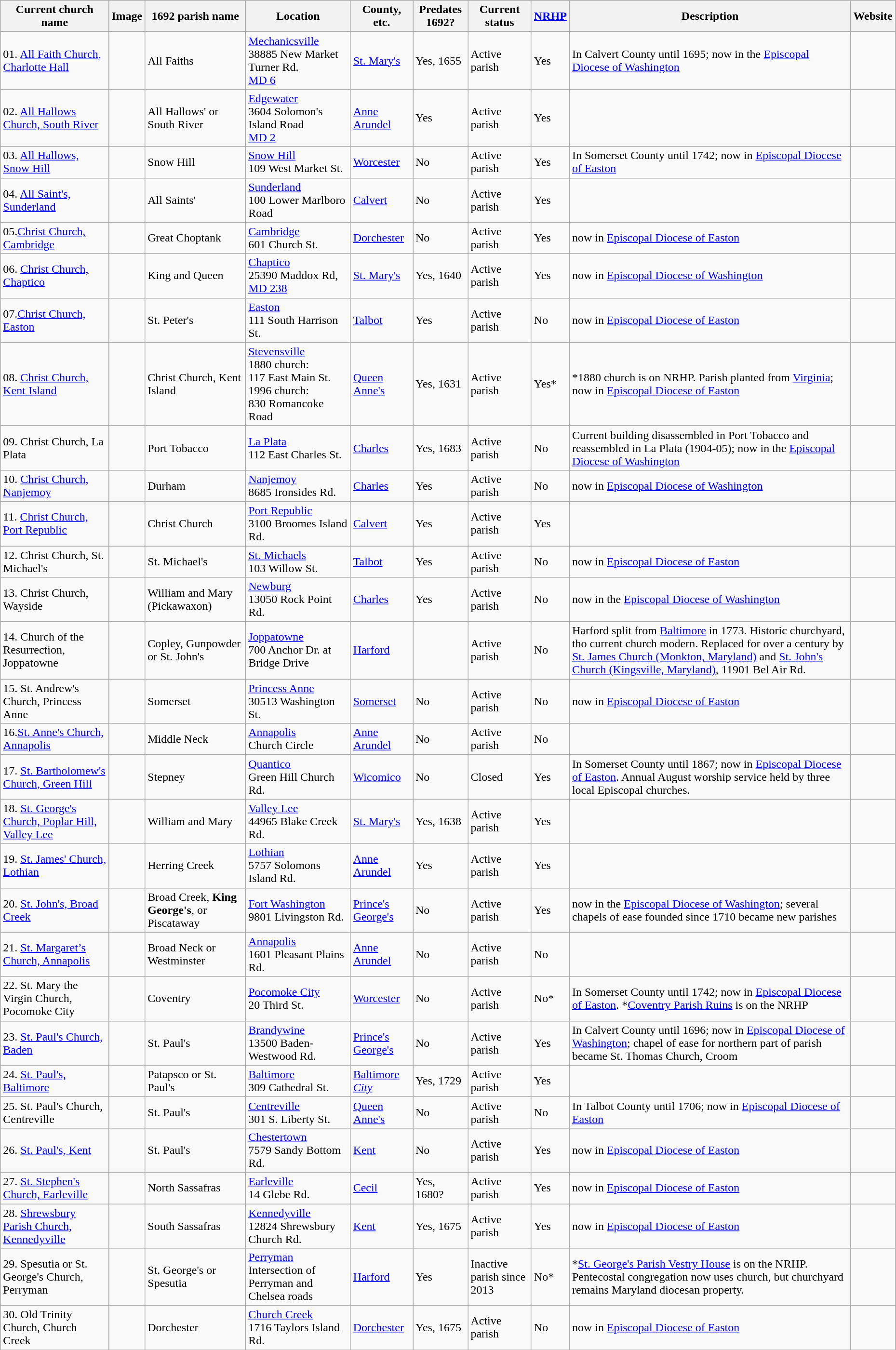<table class="wikitable sortable" style="width:98%">
<tr>
<th><strong>Current church name</strong></th>
<th class="unsortable"><strong>Image</strong></th>
<th><strong>1692 parish name</strong></th>
<th><strong>Location</strong></th>
<th><strong>County, etc.</strong></th>
<th><strong>Predates 1692?</strong></th>
<th><strong>Current status</strong></th>
<th><strong><a href='#'>NRHP</a></strong></th>
<th class="unsortable"><strong>Description</strong></th>
<th class="unsortable"><strong>Website</strong></th>
</tr>
<tr>
<td>01. <a href='#'>All Faith Church, Charlotte Hall</a></td>
<td></td>
<td>All Faiths</td>
<td><a href='#'>Mechanicsville</a><br>38885 New Market Turner Rd.<br> <a href='#'>MD 6</a></td>
<td><a href='#'>St. Mary's</a></td>
<td>Yes, 1655</td>
<td>Active parish</td>
<td>Yes</td>
<td>In Calvert County until 1695; now in the <a href='#'>Episcopal Diocese of Washington</a></td>
<td></td>
</tr>
<tr>
<td>02. <a href='#'>All Hallows Church, South River</a></td>
<td></td>
<td>All Hallows' or South River</td>
<td><a href='#'>Edgewater</a><br> 3604 Solomon's Island Road<br> <a href='#'>MD 2</a></td>
<td><a href='#'>Anne Arundel</a></td>
<td>Yes</td>
<td>Active parish</td>
<td>Yes</td>
<td></td>
<td></td>
</tr>
<tr>
<td>03. <a href='#'>All Hallows, Snow Hill</a></td>
<td></td>
<td>Snow Hill</td>
<td><a href='#'>Snow Hill</a><br> 109 West Market St.</td>
<td><a href='#'>Worcester</a></td>
<td>No</td>
<td>Active parish</td>
<td>Yes</td>
<td>In Somerset County until 1742; now in <a href='#'>Episcopal Diocese of Easton</a></td>
<td></td>
</tr>
<tr>
<td>04. <a href='#'>All Saint's, Sunderland</a></td>
<td></td>
<td>All Saints'</td>
<td><a href='#'>Sunderland</a><br>100 Lower Marlboro Road</td>
<td><a href='#'>Calvert</a></td>
<td>No</td>
<td>Active parish</td>
<td>Yes</td>
<td></td>
<td></td>
</tr>
<tr>
<td>05.<a href='#'>Christ Church, Cambridge</a></td>
<td></td>
<td>Great Choptank</td>
<td><a href='#'>Cambridge</a><br>601 Church St.</td>
<td><a href='#'>Dorchester</a></td>
<td>No</td>
<td>Active parish</td>
<td>Yes</td>
<td>now in <a href='#'>Episcopal Diocese of Easton</a></td>
<td></td>
</tr>
<tr>
<td>06. <a href='#'>Christ Church, Chaptico</a></td>
<td></td>
<td>King and Queen</td>
<td><a href='#'>Chaptico</a><br>25390 Maddox Rd, <a href='#'>MD 238</a></td>
<td><a href='#'>St. Mary's</a></td>
<td>Yes, 1640</td>
<td>Active parish</td>
<td>Yes</td>
<td>now in <a href='#'>Episcopal Diocese of Washington</a></td>
<td></td>
</tr>
<tr>
<td>07.<a href='#'>Christ Church, Easton</a></td>
<td></td>
<td>St. Peter's</td>
<td><a href='#'>Easton</a><br>111 South Harrison St.</td>
<td><a href='#'>Talbot</a></td>
<td>Yes</td>
<td>Active parish</td>
<td>No</td>
<td>now in <a href='#'>Episcopal Diocese of Easton</a></td>
<td></td>
</tr>
<tr>
<td>08. <a href='#'>Christ Church, Kent Island</a></td>
<td></td>
<td>Christ Church, Kent Island</td>
<td><a href='#'>Stevensville</a><br> 1880 church:<br> 117 East Main St.<br>1996 church:<br> 830 Romancoke Road</td>
<td><a href='#'>Queen Anne's</a></td>
<td>Yes, 1631</td>
<td>Active parish</td>
<td>Yes*</td>
<td>*1880 church is on NRHP. Parish planted from <a href='#'>Virginia</a>; now in <a href='#'>Episcopal Diocese of Easton</a></td>
<td></td>
</tr>
<tr>
<td>09. Christ Church, La Plata</td>
<td></td>
<td>Port Tobacco</td>
<td><a href='#'>La Plata</a><br> 112 East Charles St.</td>
<td><a href='#'>Charles</a></td>
<td>Yes, 1683</td>
<td>Active parish</td>
<td>No</td>
<td>Current building disassembled in Port Tobacco and reassembled in La Plata (1904-05); now in the <a href='#'>Episcopal Diocese of Washington</a></td>
<td></td>
</tr>
<tr>
<td>10. <a href='#'>Christ Church, Nanjemoy</a></td>
<td></td>
<td>Durham</td>
<td><a href='#'>Nanjemoy</a><br>8685 Ironsides Rd.</td>
<td><a href='#'>Charles</a></td>
<td>Yes</td>
<td>Active parish</td>
<td>No</td>
<td>now in <a href='#'>Episcopal Diocese of Washington</a></td>
<td></td>
</tr>
<tr>
<td>11. <a href='#'>Christ Church, Port Republic</a></td>
<td></td>
<td>Christ Church</td>
<td><a href='#'>Port Republic</a><br> 3100 Broomes Island Rd.</td>
<td><a href='#'>Calvert</a></td>
<td>Yes</td>
<td>Active parish</td>
<td>Yes</td>
<td></td>
<td></td>
</tr>
<tr>
<td>12. Christ Church, St. Michael's</td>
<td></td>
<td>St. Michael's</td>
<td><a href='#'>St. Michaels</a><br>103 Willow St.</td>
<td><a href='#'>Talbot</a></td>
<td>Yes</td>
<td>Active parish</td>
<td>No</td>
<td>now in <a href='#'>Episcopal Diocese of Easton</a></td>
<td></td>
</tr>
<tr>
<td>13. Christ Church, Wayside</td>
<td></td>
<td>William and Mary (Pickawaxon)</td>
<td><a href='#'>Newburg</a><br>13050 Rock Point Rd.</td>
<td><a href='#'>Charles</a></td>
<td>Yes</td>
<td>Active parish</td>
<td>No</td>
<td>now in the <a href='#'>Episcopal Diocese of Washington</a></td>
<td></td>
</tr>
<tr>
<td>14. Church of the Resurrection, Joppatowne</td>
<td></td>
<td>Copley, Gunpowder or St. John's</td>
<td><a href='#'>Joppatowne</a><br>700 Anchor Dr. at Bridge Drive</td>
<td><a href='#'>Harford</a></td>
<td></td>
<td>Active parish</td>
<td>No</td>
<td>Harford split from <a href='#'>Baltimore</a> in 1773. Historic churchyard, tho current church modern. Replaced for over a century by <a href='#'>St. James Church (Monkton, Maryland)</a> and <a href='#'>St. John's Church (Kingsville, Maryland)</a>, 11901 Bel Air Rd.</td>
<td></td>
</tr>
<tr>
<td>15. St. Andrew's Church, Princess Anne</td>
<td></td>
<td>Somerset</td>
<td><a href='#'>Princess Anne</a><br>30513 Washington St.</td>
<td><a href='#'>Somerset</a></td>
<td>No</td>
<td>Active parish</td>
<td>No</td>
<td>now in <a href='#'>Episcopal Diocese of Easton</a></td>
<td></td>
</tr>
<tr>
<td>16.<a href='#'>St. Anne's Church, Annapolis</a></td>
<td></td>
<td>Middle Neck</td>
<td><a href='#'>Annapolis</a><br>Church Circle</td>
<td><a href='#'>Anne Arundel</a></td>
<td>No</td>
<td>Active parish</td>
<td>No</td>
<td></td>
<td></td>
</tr>
<tr>
<td>17. <a href='#'>St. Bartholomew's Church, Green Hill</a></td>
<td></td>
<td>Stepney</td>
<td><a href='#'>Quantico</a><br>Green Hill Church Rd.</td>
<td><a href='#'>Wicomico</a></td>
<td>No</td>
<td>Closed</td>
<td>Yes</td>
<td>In Somerset County until 1867; now in <a href='#'>Episcopal Diocese of Easton</a>. Annual August worship service held by three local Episcopal churches.</td>
<td></td>
</tr>
<tr>
<td>18. <a href='#'>St. George's Church, Poplar Hill, Valley Lee</a></td>
<td></td>
<td>William and Mary</td>
<td><a href='#'>Valley Lee</a><br>44965 Blake Creek Rd.</td>
<td><a href='#'>St. Mary's</a></td>
<td>Yes, 1638</td>
<td>Active parish</td>
<td>Yes</td>
<td></td>
<td></td>
</tr>
<tr>
<td>19. <a href='#'>St. James' Church, Lothian</a></td>
<td></td>
<td>Herring Creek</td>
<td><a href='#'>Lothian</a><br>5757 Solomons Island Rd.</td>
<td><a href='#'>Anne Arundel</a></td>
<td>Yes</td>
<td>Active parish</td>
<td>Yes</td>
<td></td>
<td></td>
</tr>
<tr>
<td>20. <a href='#'>St. John's, Broad Creek</a></td>
<td></td>
<td>Broad Creek, <strong>King George's</strong>, or Piscataway</td>
<td><a href='#'>Fort Washington</a><br>9801 Livingston Rd.</td>
<td><a href='#'>Prince's George's</a></td>
<td>No</td>
<td>Active parish</td>
<td>Yes</td>
<td>now in the <a href='#'>Episcopal Diocese of Washington</a>; several chapels of ease founded since 1710 became new parishes</td>
<td></td>
</tr>
<tr>
<td>21. <a href='#'>St. Margaret’s Church, Annapolis</a></td>
<td></td>
<td>Broad Neck or Westminster</td>
<td><a href='#'>Annapolis</a><br>1601 Pleasant Plains Rd.</td>
<td><a href='#'>Anne Arundel</a></td>
<td>No</td>
<td>Active parish</td>
<td>No</td>
<td></td>
<td></td>
</tr>
<tr>
<td>22. St. Mary the Virgin Church, Pocomoke City</td>
<td></td>
<td>Coventry</td>
<td><a href='#'>Pocomoke City</a><br>20 Third St.</td>
<td><a href='#'>Worcester</a></td>
<td>No</td>
<td>Active parish</td>
<td>No*</td>
<td>In Somerset County until 1742; now in <a href='#'>Episcopal Diocese of Easton</a>. *<a href='#'>Coventry Parish Ruins</a> is on the NRHP</td>
<td></td>
</tr>
<tr>
<td>23. <a href='#'>St. Paul's Church, Baden</a></td>
<td></td>
<td>St. Paul's</td>
<td><a href='#'>Brandywine</a><br>13500 Baden-Westwood Rd.</td>
<td><a href='#'>Prince's George's</a></td>
<td>No</td>
<td>Active parish</td>
<td>Yes</td>
<td>In Calvert County until 1696; now in <a href='#'>Episcopal Diocese of Washington</a>; chapel of ease for northern part of parish became St. Thomas Church, Croom</td>
<td></td>
</tr>
<tr>
<td>24. <a href='#'>St. Paul's, Baltimore</a></td>
<td></td>
<td>Patapsco or St. Paul's</td>
<td><a href='#'>Baltimore</a><br>309 Cathedral St.</td>
<td><a href='#'>Baltimore <em>City</em></a></td>
<td>Yes, 1729</td>
<td>Active parish</td>
<td>Yes</td>
<td></td>
<td></td>
</tr>
<tr>
<td>25. St. Paul's Church, Centreville</td>
<td></td>
<td>St. Paul's</td>
<td><a href='#'>Centreville</a><br>301 S. Liberty St.</td>
<td><a href='#'>Queen Anne's</a></td>
<td>No</td>
<td>Active parish</td>
<td>No</td>
<td>In Talbot County until 1706; now in <a href='#'>Episcopal Diocese of Easton</a></td>
<td></td>
</tr>
<tr>
<td>26. <a href='#'>St. Paul's, Kent</a></td>
<td></td>
<td>St. Paul's</td>
<td><a href='#'>Chestertown</a><br>7579 Sandy Bottom Rd.</td>
<td><a href='#'>Kent</a></td>
<td>No</td>
<td>Active parish</td>
<td>Yes</td>
<td>now in <a href='#'>Episcopal Diocese of Easton</a></td>
<td></td>
</tr>
<tr>
<td>27. <a href='#'>St. Stephen's Church, Earleville</a></td>
<td></td>
<td>North Sassafras</td>
<td><a href='#'>Earleville</a><br>14 Glebe Rd.</td>
<td><a href='#'>Cecil</a></td>
<td>Yes, 1680?</td>
<td>Active parish</td>
<td>Yes</td>
<td>now in <a href='#'>Episcopal Diocese of Easton</a></td>
<td></td>
</tr>
<tr>
<td>28. <a href='#'>Shrewsbury Parish Church, Kennedyville</a></td>
<td></td>
<td>South Sassafras</td>
<td><a href='#'>Kennedyville</a><br>12824 Shrewsbury Church Rd.</td>
<td><a href='#'>Kent</a></td>
<td>Yes, 1675</td>
<td>Active parish</td>
<td>Yes</td>
<td>now in <a href='#'>Episcopal Diocese of Easton</a></td>
<td></td>
</tr>
<tr>
<td>29. Spesutia or St. George's Church, Perryman</td>
<td></td>
<td>St. George's or Spesutia</td>
<td><a href='#'>Perryman</a><br>Intersection of Perryman and Chelsea roads</td>
<td><a href='#'>Harford</a></td>
<td>Yes</td>
<td>Inactive parish since 2013</td>
<td>No*</td>
<td>*<a href='#'>St. George's Parish Vestry House</a> is on the NRHP. Pentecostal congregation now uses church, but churchyard remains Maryland diocesan property.</td>
<td></td>
</tr>
<tr>
<td>30. Old Trinity Church, Church Creek</td>
<td></td>
<td>Dorchester</td>
<td><a href='#'>Church Creek</a><br> 1716 Taylors Island Rd.</td>
<td><a href='#'>Dorchester</a></td>
<td>Yes, 1675</td>
<td>Active parish</td>
<td>No</td>
<td>now in <a href='#'>Episcopal Diocese of Easton</a></td>
<td></td>
</tr>
<tr>
</tr>
</table>
